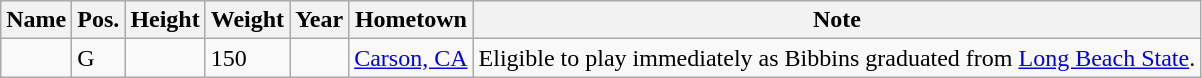<table class="wikitable sortable" style="font-size:100%;" border="1">
<tr>
<th>Name</th>
<th>Pos.</th>
<th>Height</th>
<th>Weight</th>
<th>Year</th>
<th>Hometown</th>
<th ! class="unsortable">Note</th>
</tr>
<tr>
<td></td>
<td>G</td>
<td></td>
<td>150</td>
<td></td>
<td><a href='#'>Carson, CA</a></td>
<td>Eligible to play immediately as Bibbins graduated from <a href='#'>Long Beach State</a>.</td>
</tr>
</table>
